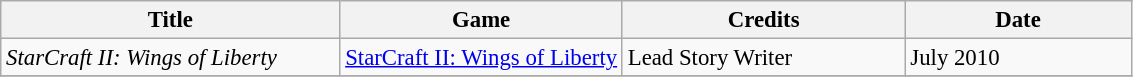<table class="wikitable sortable" style="margins:auto; width=95%; font-size: 95%;">
<tr>
<th width="30%">Title</th>
<th width="25%">Game</th>
<th width="25%">Credits</th>
<th width="20%">Date</th>
</tr>
<tr>
<td><em>StarCraft II: Wings of Liberty</em></td>
<td><a href='#'>StarCraft II: Wings of Liberty</a></td>
<td>Lead Story Writer</td>
<td>July 2010</td>
</tr>
<tr>
</tr>
</table>
